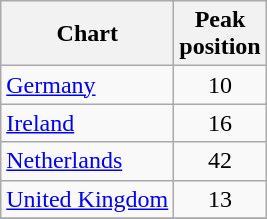<table class="wikitable sortable">
<tr>
<th align="center">Chart</th>
<th align="center">Peak<br>position</th>
</tr>
<tr>
<td align="left"><a href='#'>Germany</a></td>
<td align="center">10</td>
</tr>
<tr>
<td align="left"><a href='#'>Ireland</a></td>
<td align="center">16</td>
</tr>
<tr>
<td align="left"><a href='#'>Netherlands</a></td>
<td align="center">42</td>
</tr>
<tr>
<td align="left"><a href='#'>United Kingdom</a></td>
<td align="center">13</td>
</tr>
<tr>
</tr>
</table>
